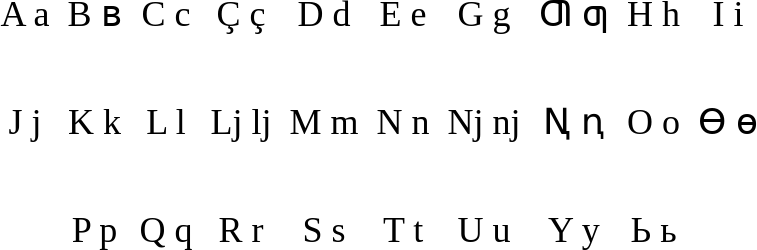<table class=standard cellpadding=5 style="font-size: 1.5em; line-height: 2.5em; text-align: center;">
<tr>
<td style=«width:3em;»>A a</td>
<td style=«width:3em;»>B ʙ</td>
<td style=«width:3em;»>C c</td>
<td style=«width:3em;»>Ç ç</td>
<td style=«width:3em;»>D d</td>
<td style=«width:3em;»>E e</td>
<td style=«width:3em;»>G g</td>
<td style=«width:3em;»>Ƣ ƣ</td>
<td style=«width:3em;»>H h</td>
<td style=«width:3em;»>I i</td>
</tr>
<tr>
<td>J j</td>
<td>K k</td>
<td>L l</td>
<td>Lj lj</td>
<td>M m</td>
<td>N n</td>
<td>Nj nj</td>
<td>Ꞑ ꞑ</td>
<td>O o</td>
<td>Ө ө</td>
</tr>
<tr>
<td style="«width:3em;»"></td>
<td style="«width:3em;»">P p</td>
<td style="«width:3em;»">Q q</td>
<td style="«width:3em;»">R r</td>
<td style="«width:3em;»">S s</td>
<td style="«width:3em;»">T t</td>
<td style="«width:3em;»">U u</td>
<td style="«width:3em;»">Y y</td>
<td style="«width:3em;»">Ь ь</td>
<td style="«width:3em;»"></td>
</tr>
</table>
